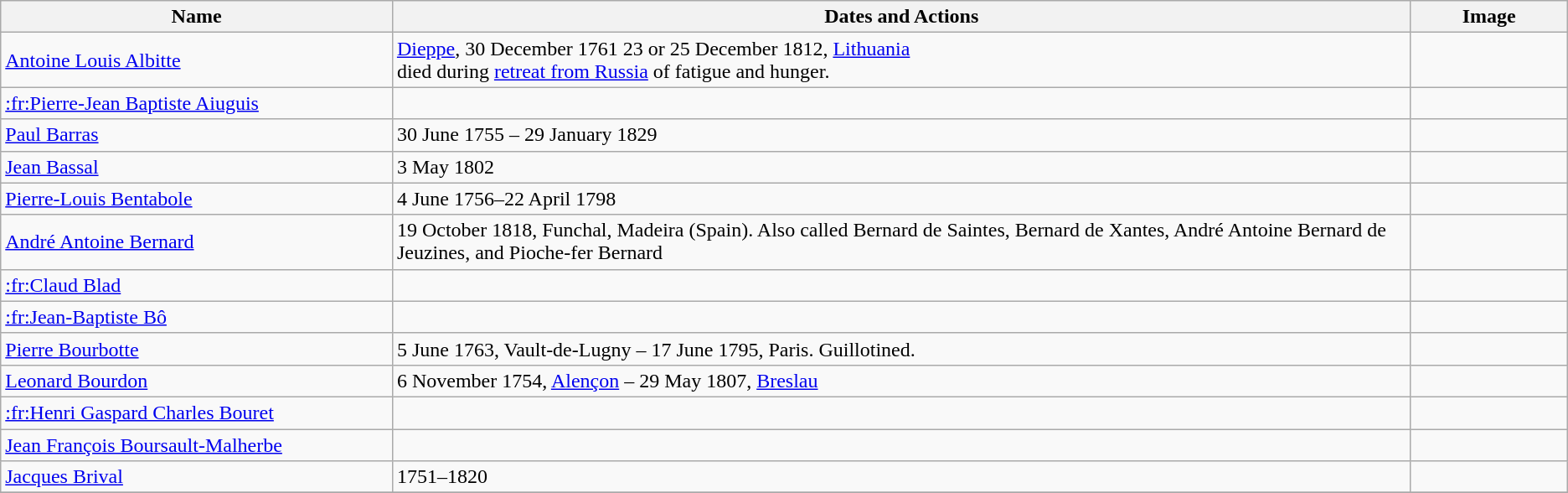<table class="sortable wikitable">
<tr>
<th scope="col" width=25%>Name</th>
<th scope="col" width=65%>Dates and Actions</th>
<th scope="col"  class="unsortable">Image</th>
</tr>
<tr>
<td><a href='#'>Antoine Louis Albitte</a></td>
<td><a href='#'>Dieppe</a>, 30 December 1761  23 or 25 December 1812, <a href='#'>Lithuania</a><br>died during <a href='#'>retreat from Russia</a> of fatigue and hunger.</td>
<td></td>
</tr>
<tr>
<td><a href='#'>:fr:Pierre-Jean Baptiste Aiuguis</a></td>
<td></td>
<td></td>
</tr>
<tr>
<td><a href='#'>Paul Barras</a></td>
<td>30 June 1755 – 29 January 1829</td>
<td></td>
</tr>
<tr>
<td><a href='#'>Jean Bassal</a></td>
<td>3 May 1802</td>
<td></td>
</tr>
<tr>
<td><a href='#'>Pierre-Louis Bentabole</a></td>
<td>4 June 1756–22 April 1798</td>
<td></td>
</tr>
<tr>
<td><a href='#'>André Antoine Bernard</a></td>
<td>19 October 1818, Funchal, Madeira (Spain). Also called Bernard de Saintes, Bernard de Xantes, André Antoine Bernard de Jeuzines, and Pioche-fer Bernard</td>
<td></td>
</tr>
<tr>
<td><a href='#'>:fr:Claud Blad</a></td>
<td></td>
<td></td>
</tr>
<tr>
<td><a href='#'>:fr:Jean-Baptiste Bô</a></td>
<td></td>
<td></td>
</tr>
<tr>
<td><a href='#'>Pierre Bourbotte</a></td>
<td>5 June 1763, Vault-de-Lugny – 17 June 1795, Paris.  Guillotined.</td>
<td></td>
</tr>
<tr>
<td><a href='#'>Leonard Bourdon</a></td>
<td>6 November 1754, <a href='#'>Alençon</a> – 29 May 1807, <a href='#'>Breslau</a></td>
<td></td>
</tr>
<tr>
<td><a href='#'>:fr:Henri Gaspard Charles Bouret</a></td>
<td></td>
<td></td>
</tr>
<tr>
<td><a href='#'>Jean François Boursault-Malherbe</a></td>
<td></td>
<td></td>
</tr>
<tr>
<td><a href='#'>Jacques Brival</a></td>
<td>1751–1820</td>
<td></td>
</tr>
<tr>
</tr>
</table>
